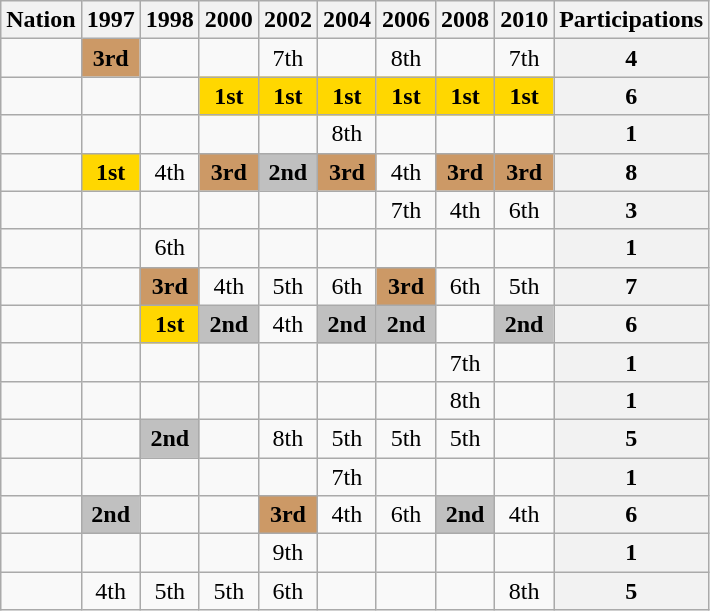<table class="wikitable" style="text-align:center">
<tr>
<th>Nation</th>
<th>1997</th>
<th>1998</th>
<th>2000</th>
<th>2002</th>
<th>2004</th>
<th>2006</th>
<th>2008</th>
<th>2010</th>
<th>Participations</th>
</tr>
<tr>
<td align=left></td>
<td bgcolor=#cc9966><strong>3rd</strong></td>
<td></td>
<td></td>
<td>7th</td>
<td></td>
<td>8th</td>
<td></td>
<td>7th</td>
<th>4</th>
</tr>
<tr>
<td align=left></td>
<td></td>
<td></td>
<td bgcolor=gold><strong>1st</strong></td>
<td bgcolor=gold><strong>1st</strong></td>
<td bgcolor=gold><strong>1st</strong></td>
<td bgcolor=gold><strong>1st</strong></td>
<td bgcolor=gold><strong>1st</strong></td>
<td bgcolor=gold><strong>1st</strong></td>
<th>6</th>
</tr>
<tr>
<td align=left></td>
<td></td>
<td></td>
<td></td>
<td></td>
<td>8th</td>
<td></td>
<td></td>
<td></td>
<th>1</th>
</tr>
<tr>
<td align=left></td>
<td bgcolor=gold><strong>1st</strong></td>
<td>4th</td>
<td bgcolor=#cc9966><strong>3rd</strong></td>
<td bgcolor=silver><strong>2nd</strong></td>
<td bgcolor=#cc9966><strong>3rd</strong></td>
<td>4th</td>
<td bgcolor=#cc9966><strong>3rd</strong></td>
<td bgcolor=#cc9966><strong>3rd</strong></td>
<th>8</th>
</tr>
<tr>
<td align=left></td>
<td></td>
<td></td>
<td></td>
<td></td>
<td></td>
<td>7th</td>
<td>4th</td>
<td>6th</td>
<th>3</th>
</tr>
<tr>
<td align=left></td>
<td></td>
<td>6th</td>
<td></td>
<td></td>
<td></td>
<td></td>
<td></td>
<td></td>
<th>1</th>
</tr>
<tr>
<td align=left></td>
<td></td>
<td bgcolor=#cc9966><strong>3rd</strong></td>
<td>4th</td>
<td>5th</td>
<td>6th</td>
<td bgcolor=#cc9966><strong>3rd</strong></td>
<td>6th</td>
<td>5th</td>
<th>7</th>
</tr>
<tr>
<td align=left></td>
<td></td>
<td bgcolor=gold><strong>1st</strong></td>
<td bgcolor=silver><strong>2nd</strong></td>
<td>4th</td>
<td bgcolor=silver><strong>2nd</strong></td>
<td bgcolor=silver><strong>2nd</strong></td>
<td></td>
<td bgcolor=silver><strong>2nd</strong></td>
<th>6</th>
</tr>
<tr>
<td align=left></td>
<td></td>
<td></td>
<td></td>
<td></td>
<td></td>
<td></td>
<td>7th</td>
<td></td>
<th>1</th>
</tr>
<tr>
<td align=left></td>
<td></td>
<td></td>
<td></td>
<td></td>
<td></td>
<td></td>
<td>8th</td>
<td></td>
<th>1</th>
</tr>
<tr>
<td align=left></td>
<td></td>
<td bgcolor=silver><strong>2nd</strong></td>
<td></td>
<td>8th</td>
<td>5th</td>
<td>5th</td>
<td>5th</td>
<td></td>
<th>5</th>
</tr>
<tr>
<td align=left></td>
<td></td>
<td></td>
<td></td>
<td></td>
<td>7th</td>
<td></td>
<td></td>
<td></td>
<th>1</th>
</tr>
<tr>
<td align=left></td>
<td bgcolor=silver><strong>2nd</strong></td>
<td></td>
<td></td>
<td bgcolor=#cc9966><strong>3rd</strong></td>
<td>4th</td>
<td>6th</td>
<td bgcolor=silver><strong>2nd</strong></td>
<td>4th</td>
<th>6</th>
</tr>
<tr>
<td align=left></td>
<td></td>
<td></td>
<td></td>
<td>9th</td>
<td></td>
<td></td>
<td></td>
<td></td>
<th>1</th>
</tr>
<tr>
<td align=left></td>
<td>4th</td>
<td>5th</td>
<td>5th</td>
<td>6th</td>
<td></td>
<td></td>
<td></td>
<td>8th</td>
<th>5</th>
</tr>
</table>
